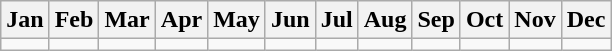<table class="wikitable">
<tr>
<th>Jan</th>
<th>Feb</th>
<th>Mar</th>
<th>Apr</th>
<th>May</th>
<th>Jun</th>
<th>Jul</th>
<th>Aug</th>
<th>Sep</th>
<th>Oct</th>
<th>Nov</th>
<th>Dec</th>
</tr>
<tr>
<td></td>
<td></td>
<td></td>
<td></td>
<td></td>
<td></td>
<td></td>
<td></td>
<td></td>
<td></td>
<td></td>
<td></td>
</tr>
</table>
